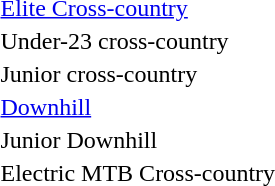<table>
<tr>
<td><a href='#'>Elite Cross-country</a></td>
<td></td>
<td></td>
<td></td>
</tr>
<tr>
<td>Under-23 cross-country</td>
<td></td>
<td></td>
<td></td>
</tr>
<tr>
<td>Junior cross-country</td>
<td></td>
<td></td>
<td></td>
</tr>
<tr>
<td><a href='#'>Downhill</a></td>
<td></td>
<td></td>
<td></td>
</tr>
<tr>
<td>Junior Downhill</td>
<td></td>
<td></td>
<td></td>
</tr>
<tr>
<td>Electric MTB Cross-country</td>
<td></td>
<td></td>
<td></td>
</tr>
</table>
